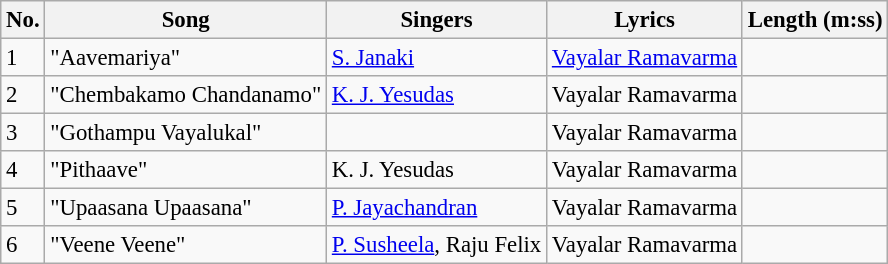<table class="wikitable" style="font-size:95%;">
<tr>
<th>No.</th>
<th>Song</th>
<th>Singers</th>
<th>Lyrics</th>
<th>Length (m:ss)</th>
</tr>
<tr>
<td>1</td>
<td>"Aavemariya"</td>
<td><a href='#'>S. Janaki</a></td>
<td><a href='#'>Vayalar Ramavarma</a></td>
<td></td>
</tr>
<tr>
<td>2</td>
<td>"Chembakamo Chandanamo"</td>
<td><a href='#'>K. J. Yesudas</a></td>
<td>Vayalar Ramavarma</td>
<td></td>
</tr>
<tr>
<td>3</td>
<td>"Gothampu Vayalukal"</td>
<td></td>
<td>Vayalar Ramavarma</td>
<td></td>
</tr>
<tr>
<td>4</td>
<td>"Pithaave"</td>
<td>K. J. Yesudas</td>
<td>Vayalar Ramavarma</td>
<td></td>
</tr>
<tr>
<td>5</td>
<td>"Upaasana Upaasana"</td>
<td><a href='#'>P. Jayachandran</a></td>
<td>Vayalar Ramavarma</td>
<td></td>
</tr>
<tr>
<td>6</td>
<td>"Veene Veene"</td>
<td><a href='#'>P. Susheela</a>, Raju Felix</td>
<td>Vayalar Ramavarma</td>
<td></td>
</tr>
</table>
